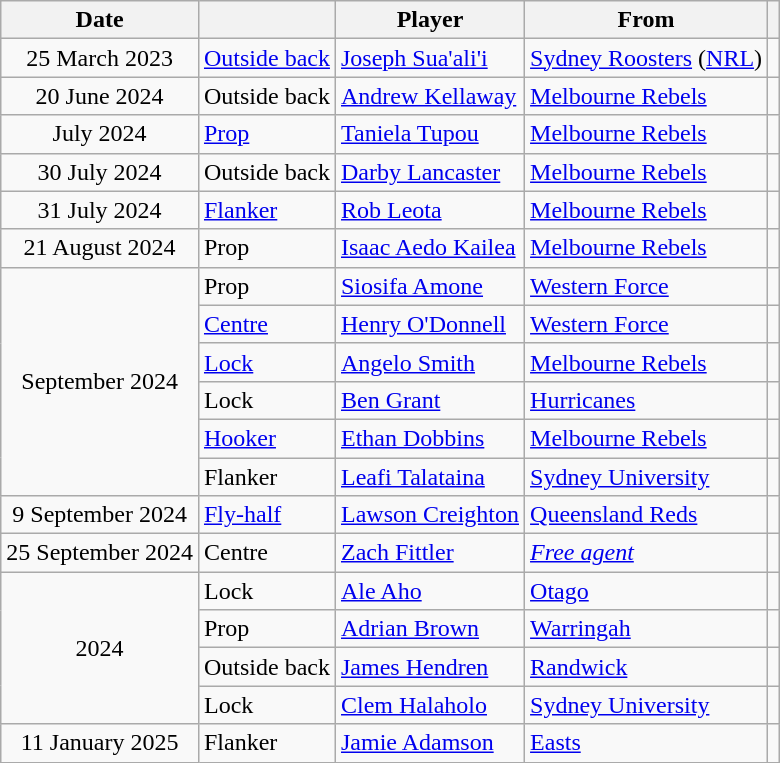<table class="wikitable">
<tr>
<th>Date</th>
<th></th>
<th>Player</th>
<th>From</th>
<th></th>
</tr>
<tr>
<td align=center>25 March 2023</td>
<td><a href='#'>Outside back</a></td>
<td> <a href='#'>Joseph Sua'ali'i</a></td>
<td> <a href='#'>Sydney Roosters</a> (<a href='#'>NRL</a>)</td>
<td align=center></td>
</tr>
<tr>
<td align=center>20 June 2024</td>
<td>Outside back</td>
<td> <a href='#'>Andrew Kellaway</a></td>
<td> <a href='#'>Melbourne Rebels</a></td>
<td align=center></td>
</tr>
<tr>
<td align=center>July 2024</td>
<td><a href='#'>Prop</a></td>
<td> <a href='#'>Taniela Tupou</a></td>
<td> <a href='#'>Melbourne Rebels</a></td>
<td align=center></td>
</tr>
<tr>
<td align=center>30 July 2024</td>
<td>Outside back</td>
<td> <a href='#'>Darby Lancaster</a></td>
<td> <a href='#'>Melbourne Rebels</a></td>
<td align=center></td>
</tr>
<tr>
<td align=center>31 July 2024</td>
<td><a href='#'>Flanker</a></td>
<td> <a href='#'>Rob Leota</a></td>
<td> <a href='#'>Melbourne Rebels</a></td>
<td align=center></td>
</tr>
<tr>
<td align=center>21 August 2024</td>
<td>Prop</td>
<td> <a href='#'>Isaac Aedo Kailea</a></td>
<td> <a href='#'>Melbourne Rebels</a></td>
<td align=center></td>
</tr>
<tr>
<td align=center rowspan=6>September 2024</td>
<td>Prop</td>
<td> <a href='#'>Siosifa Amone</a></td>
<td> <a href='#'>Western Force</a></td>
<td align=center></td>
</tr>
<tr>
<td><a href='#'>Centre</a></td>
<td> <a href='#'>Henry O'Donnell</a></td>
<td> <a href='#'>Western Force</a></td>
<td align=center></td>
</tr>
<tr>
<td><a href='#'>Lock</a></td>
<td> <a href='#'>Angelo Smith</a></td>
<td> <a href='#'>Melbourne Rebels</a></td>
<td align=center></td>
</tr>
<tr>
<td>Lock</td>
<td> <a href='#'>Ben Grant</a></td>
<td> <a href='#'>Hurricanes</a></td>
<td align=center></td>
</tr>
<tr>
<td><a href='#'>Hooker</a></td>
<td> <a href='#'>Ethan Dobbins</a></td>
<td> <a href='#'>Melbourne Rebels</a></td>
<td align=center></td>
</tr>
<tr>
<td>Flanker</td>
<td> <a href='#'>Leafi Talataina</a></td>
<td> <a href='#'>Sydney University</a></td>
<td align=center></td>
</tr>
<tr>
<td align=center>9 September 2024</td>
<td><a href='#'>Fly-half</a></td>
<td> <a href='#'>Lawson Creighton</a></td>
<td> <a href='#'>Queensland Reds</a></td>
<td align=center></td>
</tr>
<tr>
<td align=center>25 September 2024</td>
<td>Centre</td>
<td> <a href='#'>Zach Fittler</a></td>
<td><em><a href='#'>Free agent</a></em></td>
<td align=center></td>
</tr>
<tr>
<td align=center rowspan=4>2024</td>
<td>Lock</td>
<td> <a href='#'>Ale Aho</a></td>
<td> <a href='#'>Otago</a></td>
<td align=center></td>
</tr>
<tr>
<td>Prop</td>
<td> <a href='#'>Adrian Brown</a></td>
<td> <a href='#'>Warringah</a></td>
<td align=center></td>
</tr>
<tr>
<td>Outside back</td>
<td> <a href='#'>James Hendren</a></td>
<td> <a href='#'>Randwick</a></td>
<td align=center></td>
</tr>
<tr>
<td>Lock</td>
<td> <a href='#'>Clem Halaholo</a></td>
<td> <a href='#'>Sydney University</a></td>
<td align=center></td>
</tr>
<tr>
<td align=center>11 January 2025</td>
<td>Flanker</td>
<td> <a href='#'>Jamie Adamson</a></td>
<td> <a href='#'>Easts</a></td>
<td align=center></td>
</tr>
</table>
